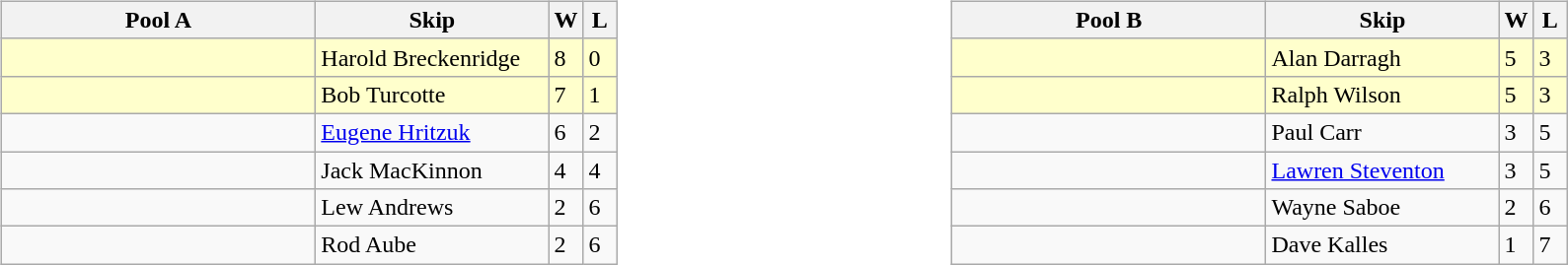<table>
<tr>
<td width=10% valign="top"><br><table class="wikitable">
<tr>
<th width=205>Pool A</th>
<th width=150>Skip</th>
<th width=15>W</th>
<th width=15>L</th>
</tr>
<tr bgcolor=#ffffcc>
<td></td>
<td>Harold Breckenridge</td>
<td>8</td>
<td>0</td>
</tr>
<tr bgcolor=#ffffcc>
<td></td>
<td>Bob Turcotte</td>
<td>7</td>
<td>1</td>
</tr>
<tr>
<td></td>
<td><a href='#'>Eugene Hritzuk</a></td>
<td>6</td>
<td>2</td>
</tr>
<tr>
<td></td>
<td>Jack MacKinnon</td>
<td>4</td>
<td>4</td>
</tr>
<tr>
<td></td>
<td>Lew Andrews</td>
<td>2</td>
<td>6</td>
</tr>
<tr>
<td></td>
<td>Rod Aube</td>
<td>2</td>
<td>6</td>
</tr>
</table>
</td>
<td width=10% valign="top"><br><table class="wikitable">
<tr>
<th width=205>Pool B</th>
<th width=150>Skip</th>
<th width=15>W</th>
<th width=15>L</th>
</tr>
<tr bgcolor=#ffffcc>
<td></td>
<td>Alan Darragh</td>
<td>5</td>
<td>3</td>
</tr>
<tr bgcolor=#ffffcc>
<td></td>
<td>Ralph Wilson</td>
<td>5</td>
<td>3</td>
</tr>
<tr>
<td></td>
<td>Paul Carr</td>
<td>3</td>
<td>5</td>
</tr>
<tr>
<td></td>
<td><a href='#'>Lawren Steventon</a></td>
<td>3</td>
<td>5</td>
</tr>
<tr>
<td></td>
<td>Wayne Saboe</td>
<td>2</td>
<td>6</td>
</tr>
<tr>
<td></td>
<td>Dave Kalles</td>
<td>1</td>
<td>7</td>
</tr>
</table>
</td>
</tr>
</table>
